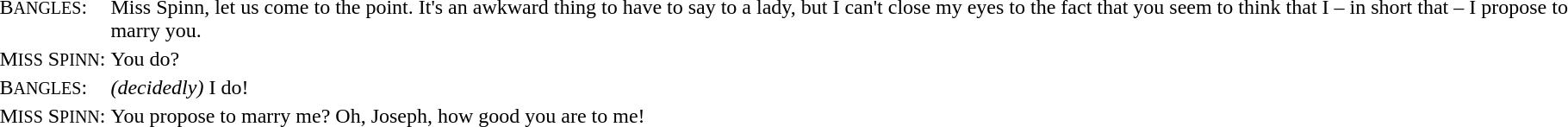<table>
<tr>
<td></td>
<td valign=top>B<small>ANGLES</small>:</td>
<td>Miss Spinn, let us come to the point. It's an awkward thing to have to say to a lady, but I can't close my eyes to the fact that you seem to think that I – in short that – I propose to marry you.</td>
</tr>
<tr>
<td></td>
<td valign=top>M<small>ISS</small> S<small>PINN</small>:</td>
<td>You do?</td>
</tr>
<tr>
<td></td>
<td valign=top>B<small>ANGLES</small>:</td>
<td><em>(decidedly)</em> I do!</td>
</tr>
<tr>
<td></td>
<td valign=top>M<small>ISS</small> S<small>PINN</small>:</td>
<td>You propose to marry me? Oh, Joseph, how good you are to me!</td>
</tr>
</table>
